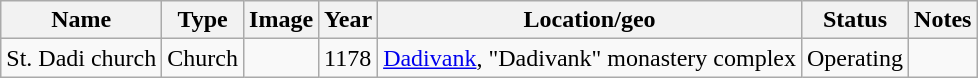<table class="wikitable sortable">
<tr>
<th>Name</th>
<th>Type</th>
<th>Image</th>
<th>Year</th>
<th>Location/geo</th>
<th>Status</th>
<th>Notes</th>
</tr>
<tr>
<td>St. Dadi church</td>
<td>Church</td>
<td></td>
<td>1178</td>
<td><a href='#'>Dadivank</a>, "Dadivank" monastery complex</td>
<td>Operating</td>
<td></td>
</tr>
</table>
